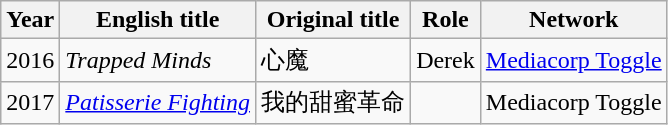<table class="wikitable sortable">
<tr>
<th>Year</th>
<th>English title</th>
<th>Original title</th>
<th>Role</th>
<th>Network</th>
</tr>
<tr>
<td>2016</td>
<td><em>Trapped Minds</em></td>
<td>心魔</td>
<td>Derek</td>
<td><a href='#'>Mediacorp Toggle</a></td>
</tr>
<tr>
<td>2017</td>
<td><em><a href='#'>Patisserie Fighting</a></em></td>
<td>我的甜蜜革命</td>
<td></td>
<td>Mediacorp Toggle</td>
</tr>
</table>
